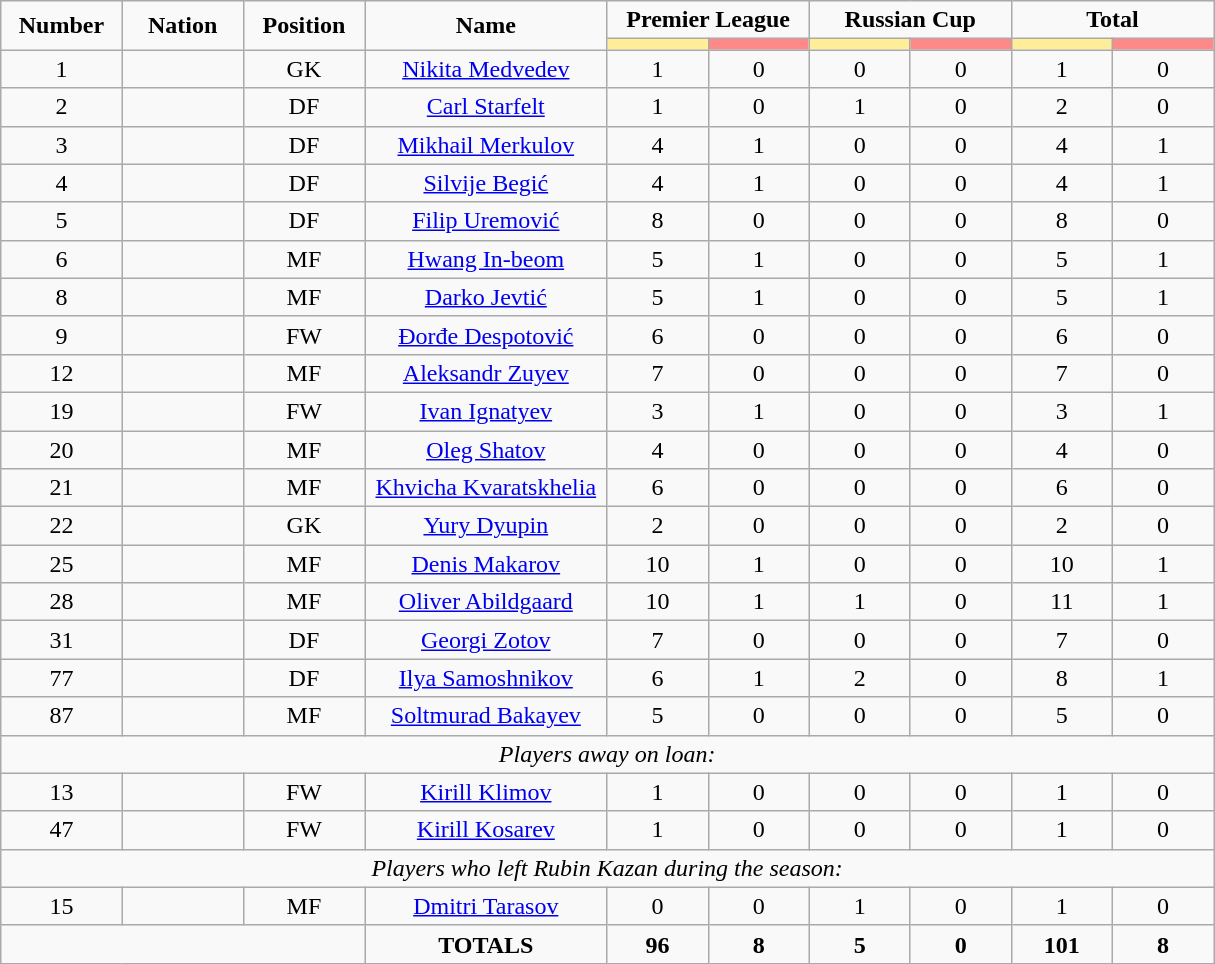<table class="wikitable" style="font-size: 100%; text-align: center;">
<tr>
<td rowspan="2" width="10%" align="center"><strong>Number</strong></td>
<td rowspan="2" width="10%" align="center"><strong>Nation</strong></td>
<td rowspan="2" width="10%" align="center"><strong>Position</strong></td>
<td rowspan="2" width="20%" align="center"><strong>Name</strong></td>
<td colspan="2" align="center"><strong>Premier League</strong></td>
<td colspan="2" align="center"><strong>Russian Cup</strong></td>
<td colspan="2" align="center"><strong>Total</strong></td>
</tr>
<tr>
<th width=60 style="background: #FFEE99"></th>
<th width=60 style="background: #FF8888"></th>
<th width=60 style="background: #FFEE99"></th>
<th width=60 style="background: #FF8888"></th>
<th width=60 style="background: #FFEE99"></th>
<th width=60 style="background: #FF8888"></th>
</tr>
<tr>
<td>1</td>
<td></td>
<td>GK</td>
<td><a href='#'>Nikita Medvedev</a></td>
<td>1</td>
<td>0</td>
<td>0</td>
<td>0</td>
<td>1</td>
<td>0</td>
</tr>
<tr>
<td>2</td>
<td></td>
<td>DF</td>
<td><a href='#'>Carl Starfelt</a></td>
<td>1</td>
<td>0</td>
<td>1</td>
<td>0</td>
<td>2</td>
<td>0</td>
</tr>
<tr>
<td>3</td>
<td></td>
<td>DF</td>
<td><a href='#'>Mikhail Merkulov</a></td>
<td>4</td>
<td>1</td>
<td>0</td>
<td>0</td>
<td>4</td>
<td>1</td>
</tr>
<tr>
<td>4</td>
<td></td>
<td>DF</td>
<td><a href='#'>Silvije Begić</a></td>
<td>4</td>
<td>1</td>
<td>0</td>
<td>0</td>
<td>4</td>
<td>1</td>
</tr>
<tr>
<td>5</td>
<td></td>
<td>DF</td>
<td><a href='#'>Filip Uremović</a></td>
<td>8</td>
<td>0</td>
<td>0</td>
<td>0</td>
<td>8</td>
<td>0</td>
</tr>
<tr>
<td>6</td>
<td></td>
<td>MF</td>
<td><a href='#'>Hwang In-beom</a></td>
<td>5</td>
<td>1</td>
<td>0</td>
<td>0</td>
<td>5</td>
<td>1</td>
</tr>
<tr>
<td>8</td>
<td></td>
<td>MF</td>
<td><a href='#'>Darko Jevtić</a></td>
<td>5</td>
<td>1</td>
<td>0</td>
<td>0</td>
<td>5</td>
<td>1</td>
</tr>
<tr>
<td>9</td>
<td></td>
<td>FW</td>
<td><a href='#'>Đorđe Despotović</a></td>
<td>6</td>
<td>0</td>
<td>0</td>
<td>0</td>
<td>6</td>
<td>0</td>
</tr>
<tr>
<td>12</td>
<td></td>
<td>MF</td>
<td><a href='#'>Aleksandr Zuyev</a></td>
<td>7</td>
<td>0</td>
<td>0</td>
<td>0</td>
<td>7</td>
<td>0</td>
</tr>
<tr>
<td>19</td>
<td></td>
<td>FW</td>
<td><a href='#'>Ivan Ignatyev</a></td>
<td>3</td>
<td>1</td>
<td>0</td>
<td>0</td>
<td>3</td>
<td>1</td>
</tr>
<tr>
<td>20</td>
<td></td>
<td>MF</td>
<td><a href='#'>Oleg Shatov</a></td>
<td>4</td>
<td>0</td>
<td>0</td>
<td>0</td>
<td>4</td>
<td>0</td>
</tr>
<tr>
<td>21</td>
<td></td>
<td>MF</td>
<td><a href='#'>Khvicha Kvaratskhelia</a></td>
<td>6</td>
<td>0</td>
<td>0</td>
<td>0</td>
<td>6</td>
<td>0</td>
</tr>
<tr>
<td>22</td>
<td></td>
<td>GK</td>
<td><a href='#'>Yury Dyupin</a></td>
<td>2</td>
<td>0</td>
<td>0</td>
<td>0</td>
<td>2</td>
<td>0</td>
</tr>
<tr>
<td>25</td>
<td></td>
<td>MF</td>
<td><a href='#'>Denis Makarov</a></td>
<td>10</td>
<td>1</td>
<td>0</td>
<td>0</td>
<td>10</td>
<td>1</td>
</tr>
<tr>
<td>28</td>
<td></td>
<td>MF</td>
<td><a href='#'>Oliver Abildgaard</a></td>
<td>10</td>
<td>1</td>
<td>1</td>
<td>0</td>
<td>11</td>
<td>1</td>
</tr>
<tr>
<td>31</td>
<td></td>
<td>DF</td>
<td><a href='#'>Georgi Zotov</a></td>
<td>7</td>
<td>0</td>
<td>0</td>
<td>0</td>
<td>7</td>
<td>0</td>
</tr>
<tr>
<td>77</td>
<td></td>
<td>DF</td>
<td><a href='#'>Ilya Samoshnikov</a></td>
<td>6</td>
<td>1</td>
<td>2</td>
<td>0</td>
<td>8</td>
<td>1</td>
</tr>
<tr>
<td>87</td>
<td></td>
<td>MF</td>
<td><a href='#'>Soltmurad Bakayev</a></td>
<td>5</td>
<td>0</td>
<td>0</td>
<td>0</td>
<td>5</td>
<td>0</td>
</tr>
<tr>
<td colspan="14"><em>Players away on loan:</em></td>
</tr>
<tr>
<td>13</td>
<td></td>
<td>FW</td>
<td><a href='#'>Kirill Klimov</a></td>
<td>1</td>
<td>0</td>
<td>0</td>
<td>0</td>
<td>1</td>
<td>0</td>
</tr>
<tr>
<td>47</td>
<td></td>
<td>FW</td>
<td><a href='#'>Kirill Kosarev</a></td>
<td>1</td>
<td>0</td>
<td>0</td>
<td>0</td>
<td>1</td>
<td>0</td>
</tr>
<tr>
<td colspan="14"><em>Players who left Rubin Kazan during the season:</em></td>
</tr>
<tr>
<td>15</td>
<td></td>
<td>MF</td>
<td><a href='#'>Dmitri Tarasov</a></td>
<td>0</td>
<td>0</td>
<td>1</td>
<td>0</td>
<td>1</td>
<td>0</td>
</tr>
<tr>
<td colspan="3"></td>
<td><strong>TOTALS</strong></td>
<td><strong>96</strong></td>
<td><strong>8</strong></td>
<td><strong>5</strong></td>
<td><strong>0</strong></td>
<td><strong>101</strong></td>
<td><strong>8</strong></td>
</tr>
</table>
